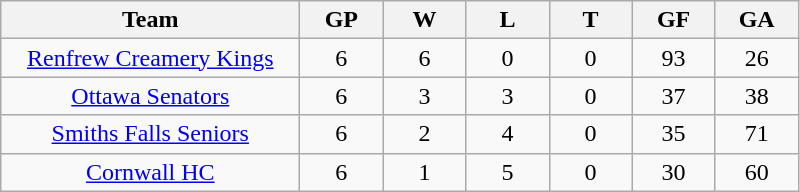<table class="wikitable" style="text-align:center;">
<tr>
<th style="width:12em">Team</th>
<th style="width:3em">GP</th>
<th style="width:3em">W</th>
<th style="width:3em">L</th>
<th style="width:3em">T</th>
<th style="width:3em">GF</th>
<th style="width:3em">GA</th>
</tr>
<tr>
<td><a href='#'>Renfrew Creamery Kings</a></td>
<td>6</td>
<td>6</td>
<td>0</td>
<td>0</td>
<td>93</td>
<td>26</td>
</tr>
<tr>
<td><a href='#'>Ottawa Senators</a></td>
<td>6</td>
<td>3</td>
<td>3</td>
<td>0</td>
<td>37</td>
<td>38</td>
</tr>
<tr>
<td><a href='#'>Smiths Falls Seniors</a></td>
<td>6</td>
<td>2</td>
<td>4</td>
<td>0</td>
<td>35</td>
<td>71</td>
</tr>
<tr>
<td><a href='#'>Cornwall HC</a></td>
<td>6</td>
<td>1</td>
<td>5</td>
<td>0</td>
<td>30</td>
<td>60</td>
</tr>
</table>
